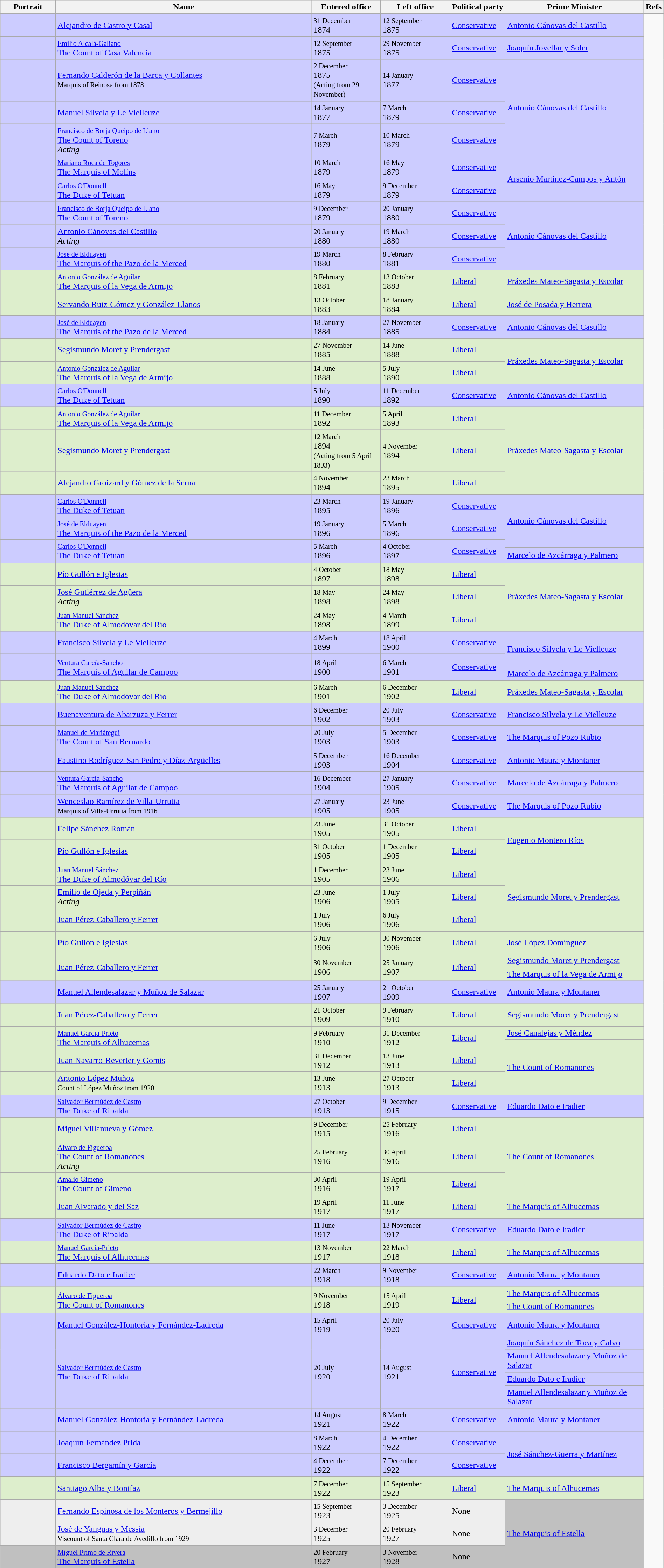<table class="wikitable" style="width:100%;">
<tr>
<th style="width:8%;">Portrait</th>
<th style="width:37%;">Name</th>
<th style="width:10%;">Entered office</th>
<th style="width:10%;">Left office</th>
<th style="width:8%;">Political party</th>
<th style="width:20%;">Prime Minister</th>
<th style="width:1%;">Refs</th>
</tr>
<tr style="background:#ccf;">
<td></td>
<td><a href='#'>Alejandro de Castro y Casal</a><br></td>
<td><small>31 December</small><br>1874</td>
<td><small>12 September</small><br>1875</td>
<td><a href='#'>Conservative</a></td>
<td><a href='#'>Antonio Cánovas del Castillo</a></td>
</tr>
<tr style="background:#ccf;">
<td></td>
<td><a href='#'><small>Emilio Alcalá-Galiano</small><br>The Count of Casa Valencia</a><br></td>
<td><small>12 September</small><br>1875</td>
<td><small>29 November</small><br>1875</td>
<td><a href='#'>Conservative</a></td>
<td><a href='#'>Joaquín Jovellar y Soler</a></td>
</tr>
<tr style="background:#ccf;">
<td></td>
<td><a href='#'>Fernando Calderón de la Barca y Collantes</a><br><small>Marquis of Reinosa from 1878</small></td>
<td><small>2 December</small><br>1875<br><small>(Acting from 29 November)</small></td>
<td><small>14 January</small><br>1877</td>
<td><a href='#'>Conservative</a></td>
<td rowspan="3"><a href='#'>Antonio Cánovas del Castillo</a></td>
</tr>
<tr style="background:#ccf;">
<td></td>
<td><a href='#'>Manuel Silvela y Le Vielleuze</a><br></td>
<td><small>14 January</small><br>1877</td>
<td><small>7 March</small><br>1879</td>
<td><a href='#'>Conservative</a></td>
</tr>
<tr style="background:#ccf;">
<td></td>
<td><a href='#'><small>Francisco de Borja Queipo de Llano</small><br>The Count of Toreno</a><br><em>Acting</em></td>
<td><small>7 March</small><br>1879</td>
<td><small>10 March</small><br>1879</td>
<td><a href='#'>Conservative</a></td>
</tr>
<tr style="background:#ccf;">
<td></td>
<td><a href='#'><small>Mariano Roca de Togores</small><br>The Marquis of Molíns</a></td>
<td><small>10 March</small><br>1879</td>
<td><small>16 May</small><br>1879</td>
<td><a href='#'>Conservative</a></td>
<td rowspan="2"><a href='#'>Arsenio Martínez-Campos y Antón</a></td>
</tr>
<tr style="background:#ccf;">
<td></td>
<td><a href='#'><small>Carlos O'Donnell</small><br>The Duke of Tetuan</a></td>
<td><small>16 May</small><br>1879</td>
<td><small>9 December</small><br>1879</td>
<td><a href='#'>Conservative</a></td>
</tr>
<tr style="background:#ccf;">
<td></td>
<td><a href='#'><small>Francisco de Borja Queipo de Llano</small><br>The Count of Toreno</a></td>
<td><small>9 December</small><br>1879</td>
<td><small>20 January</small><br>1880</td>
<td><a href='#'>Conservative</a></td>
<td rowspan="3"><a href='#'>Antonio Cánovas del Castillo</a></td>
</tr>
<tr style="background:#ccf;">
<td></td>
<td><a href='#'>Antonio Cánovas del Castillo</a><br><em>Acting</em></td>
<td><small>20 January</small><br>1880</td>
<td><small>19 March</small><br>1880</td>
<td><a href='#'>Conservative</a></td>
</tr>
<tr style="background:#ccf;">
<td></td>
<td><a href='#'><small>José de Elduayen</small><br>The Marquis of the Pazo de la Merced</a><br></td>
<td><small>19 March</small><br>1880</td>
<td><small>8 February</small><br>1881</td>
<td><a href='#'>Conservative</a></td>
</tr>
<tr style="background:#dec;">
<td></td>
<td><a href='#'><small>Antonio González de Aguilar</small><br>The Marquis of la Vega de Armijo</a></td>
<td><small>8 February</small><br>1881</td>
<td><small>13 October</small><br>1883</td>
<td><a href='#'>Liberal</a></td>
<td><a href='#'>Práxedes Mateo-Sagasta y Escolar</a></td>
</tr>
<tr style="background:#dec;">
<td></td>
<td><a href='#'>Servando Ruiz-Gómez y González-Llanos</a></td>
<td><small>13 October</small><br>1883</td>
<td><small>18 January</small><br>1884</td>
<td><a href='#'>Liberal</a></td>
<td><a href='#'>José de Posada y Herrera</a></td>
</tr>
<tr style="background:#ccf;">
<td></td>
<td><a href='#'><small>José de Elduayen</small><br>The Marquis of the Pazo de la Merced</a></td>
<td><small>18 January</small><br>1884</td>
<td><small>27 November</small><br>1885</td>
<td><a href='#'>Conservative</a></td>
<td><a href='#'>Antonio Cánovas del Castillo</a></td>
</tr>
<tr style="background:#dec;">
<td></td>
<td><a href='#'>Segismundo Moret y Prendergast</a></td>
<td><small>27 November</small><br>1885</td>
<td><small>14 June</small><br>1888</td>
<td><a href='#'>Liberal</a></td>
<td rowspan="2"><a href='#'>Práxedes Mateo-Sagasta y Escolar</a></td>
</tr>
<tr style="background:#dec;">
<td></td>
<td><a href='#'><small>Antonio González de Aguilar</small><br>The Marquis of la Vega de Armijo</a></td>
<td><small>14 June</small><br>1888</td>
<td><small>5 July</small><br>1890</td>
<td><a href='#'>Liberal</a></td>
</tr>
<tr style="background:#ccf;">
<td></td>
<td><a href='#'><small>Carlos O'Donnell</small><br>The Duke of Tetuan</a></td>
<td><small>5 July</small><br>1890</td>
<td><small>11 December</small><br>1892</td>
<td><a href='#'>Conservative</a></td>
<td><a href='#'>Antonio Cánovas del Castillo</a></td>
</tr>
<tr style="background:#dec;">
<td></td>
<td><a href='#'><small>Antonio González de Aguilar</small><br>The Marquis of la Vega de Armijo</a></td>
<td><small>11 December</small><br>1892</td>
<td><small>5 April</small><br>1893</td>
<td><a href='#'>Liberal</a></td>
<td rowspan="3"><a href='#'>Práxedes Mateo-Sagasta y Escolar</a></td>
</tr>
<tr style="background:#dec;">
<td></td>
<td><a href='#'>Segismundo Moret y Prendergast</a></td>
<td><small>12 March</small><br>1894<br><small>(Acting from 5 April 1893)</small></td>
<td><small>4 November</small><br>1894</td>
<td><a href='#'>Liberal</a></td>
</tr>
<tr style="background:#dec;">
<td></td>
<td><a href='#'>Alejandro Groizard y Gómez de la Serna</a></td>
<td><small>4 November</small><br>1894</td>
<td><small>23 March</small><br>1895</td>
<td><a href='#'>Liberal</a></td>
</tr>
<tr style="background:#ccf;">
<td></td>
<td><a href='#'><small>Carlos O'Donnell</small><br>The Duke of Tetuan</a></td>
<td><small>23 March</small><br>1895</td>
<td><small>19 January</small><br>1896</td>
<td><a href='#'>Conservative</a></td>
<td rowspan="3"><a href='#'>Antonio Cánovas del Castillo</a></td>
</tr>
<tr style="background:#ccf;">
<td></td>
<td><a href='#'><small>José de Elduayen</small><br>The Marquis of the Pazo de la Merced</a></td>
<td><small>19 January</small><br>1896</td>
<td><small>5 March</small><br>1896</td>
<td><a href='#'>Conservative</a></td>
</tr>
<tr style="height:15px; background:#ccf;">
<td rowspan="2"></td>
<td rowspan="2"><a href='#'><small>Carlos O'Donnell</small><br>The Duke of Tetuan</a></td>
<td rowspan="2"><small>5 March</small><br>1896</td>
<td rowspan="2"><small>4 October</small><br>1897</td>
<td rowspan="2"><a href='#'>Conservative</a></td>
</tr>
<tr style="background:#ccf;">
<td><a href='#'>Marcelo de Azcárraga y Palmero</a></td>
</tr>
<tr style="background:#dec;">
<td></td>
<td><a href='#'>Pío Gullón e Iglesias</a></td>
<td><small>4 October</small><br>1897</td>
<td><small>18 May</small><br>1898</td>
<td><a href='#'>Liberal</a></td>
<td rowspan="3"><a href='#'>Práxedes Mateo-Sagasta y Escolar</a></td>
</tr>
<tr style="background:#dec;">
<td></td>
<td><a href='#'>José Gutiérrez de Agüera</a><br><em>Acting</em></td>
<td><small>18 May</small><br>1898</td>
<td><small>24 May</small><br>1898</td>
<td><a href='#'>Liberal</a></td>
</tr>
<tr style="background:#dec;">
<td></td>
<td><a href='#'><small>Juan Manuel Sánchez</small><br>The Duke of Almodóvar del Río</a></td>
<td><small>24 May</small><br>1898</td>
<td><small>4 March</small><br>1899</td>
<td><a href='#'>Liberal</a></td>
</tr>
<tr style="background:#ccf;">
<td></td>
<td><a href='#'>Francisco Silvela y Le Vielleuze</a></td>
<td><small>4 March</small><br>1899</td>
<td><small>18 April</small><br>1900</td>
<td><a href='#'>Conservative</a></td>
<td rowspan="2"><a href='#'>Francisco Silvela y Le Vielleuze</a></td>
</tr>
<tr style="height:25px; background:#ccf;">
<td rowspan="2"></td>
<td rowspan="2"><a href='#'><small>Ventura García-Sancho</small><br>The Marquis of Aguilar de Campoo</a></td>
<td rowspan="2"><small>18 April</small><br>1900</td>
<td rowspan="2"><small>6 March</small><br>1901</td>
<td rowspan="2"><a href='#'>Conservative</a></td>
</tr>
<tr style="background:#ccf;">
<td><a href='#'>Marcelo de Azcárraga y Palmero</a></td>
</tr>
<tr style="background:#dec;">
<td></td>
<td><a href='#'><small>Juan Manuel Sánchez</small><br>The Duke of Almodóvar del Río</a></td>
<td><small>6 March</small><br>1901</td>
<td><small>6 December</small><br>1902</td>
<td><a href='#'>Liberal</a></td>
<td><a href='#'>Práxedes Mateo-Sagasta y Escolar</a></td>
</tr>
<tr style="background:#ccf;">
<td></td>
<td><a href='#'>Buenaventura de Abarzuza y Ferrer</a></td>
<td><small>6 December</small><br>1902</td>
<td><small>20 July</small><br>1903</td>
<td><a href='#'>Conservative</a></td>
<td><a href='#'>Francisco Silvela y Le Vielleuze</a></td>
</tr>
<tr style="background:#ccf;">
<td></td>
<td><a href='#'><small>Manuel de Mariátegui</small><br>The Count of San Bernardo</a></td>
<td><small>20 July</small><br>1903</td>
<td><small>5 December</small><br>1903</td>
<td><a href='#'>Conservative</a></td>
<td><a href='#'>The Marquis of Pozo Rubio</a></td>
</tr>
<tr style="background:#ccf;">
<td></td>
<td><a href='#'>Faustino Rodríguez-San Pedro y Díaz-Argüelles</a><br></td>
<td><small>5 December</small><br>1903</td>
<td><small>16 December</small><br>1904</td>
<td><a href='#'>Conservative</a></td>
<td><a href='#'>Antonio Maura y Montaner</a></td>
</tr>
<tr style="background:#ccf;">
<td></td>
<td><a href='#'><small>Ventura García-Sancho</small><br>The Marquis of Aguilar de Campoo</a></td>
<td><small>16 December</small><br>1904</td>
<td><small>27 January</small><br>1905</td>
<td><a href='#'>Conservative</a></td>
<td><a href='#'>Marcelo de Azcárraga y Palmero</a></td>
</tr>
<tr style="background:#ccf;">
<td></td>
<td><a href='#'>Wenceslao Ramírez de Villa-Urrutia</a><br><small>Marquis of Villa-Urrutia from 1916</small><br></td>
<td><small>27 January</small><br>1905</td>
<td><small>23 June</small><br>1905</td>
<td><a href='#'>Conservative</a></td>
<td><a href='#'>The Marquis of Pozo Rubio</a></td>
</tr>
<tr style="background:#dec;">
<td></td>
<td><a href='#'>Felipe Sánchez Román</a></td>
<td><small>23 June</small><br>1905</td>
<td><small>31 October</small><br>1905</td>
<td><a href='#'>Liberal</a></td>
<td rowspan="2"><a href='#'>Eugenio Montero Ríos</a></td>
</tr>
<tr style="background:#dec;">
<td></td>
<td><a href='#'>Pío Gullón e Iglesias</a><br></td>
<td><small>31 October</small><br>1905</td>
<td><small>1 December</small><br>1905</td>
<td><a href='#'>Liberal</a></td>
</tr>
<tr style="background:#dec;">
<td></td>
<td><a href='#'><small>Juan Manuel Sánchez</small><br>The Duke of Almodóvar del Río</a><br></td>
<td><small>1 December</small><br>1905</td>
<td><small>23 June</small><br>1906</td>
<td><a href='#'>Liberal</a></td>
<td rowspan="3"><a href='#'>Segismundo Moret y Prendergast</a></td>
</tr>
<tr style="background:#dec;">
<td></td>
<td><a href='#'>Emilio de Ojeda y Perpiñán</a><br><em>Acting</em></td>
<td><small>23 June</small><br>1906</td>
<td><small>1 July</small><br>1905</td>
<td><a href='#'>Liberal</a></td>
</tr>
<tr style="background:#dec;">
<td></td>
<td><a href='#'>Juan Pérez-Caballero y Ferrer</a></td>
<td><small>1 July</small><br>1906</td>
<td><small>6 July</small><br>1906</td>
<td><a href='#'>Liberal</a></td>
</tr>
<tr style="background:#dec;">
<td></td>
<td><a href='#'>Pío Gullón e Iglesias</a></td>
<td><small>6 July</small><br>1906</td>
<td><small>30 November</small><br>1906</td>
<td><a href='#'>Liberal</a></td>
<td><a href='#'>José López Domínguez</a></td>
</tr>
<tr style="background:#dec;">
<td rowspan="2"></td>
<td rowspan="2"><a href='#'>Juan Pérez-Caballero y Ferrer</a></td>
<td rowspan="2"><small>30 November</small><br>1906</td>
<td rowspan="2"><small>25 January</small><br>1907</td>
<td rowspan="2"><a href='#'>Liberal</a></td>
<td><a href='#'>Segismundo Moret y Prendergast</a></td>
</tr>
<tr style="background:#dec;">
<td><a href='#'>The Marquis of la Vega de Armijo</a></td>
</tr>
<tr style="background:#ccf;">
<td></td>
<td><a href='#'>Manuel Allendesalazar y Muñoz de Salazar</a></td>
<td><small>25 January</small><br>1907</td>
<td><small>21 October</small><br>1909</td>
<td><a href='#'>Conservative</a></td>
<td><a href='#'>Antonio Maura y Montaner</a></td>
</tr>
<tr style="background:#dec;">
<td></td>
<td><a href='#'>Juan Pérez-Caballero y Ferrer</a><br></td>
<td><small>21 October</small><br>1909</td>
<td><small>9 February</small><br>1910</td>
<td><a href='#'>Liberal</a></td>
<td><a href='#'>Segismundo Moret y Prendergast</a></td>
</tr>
<tr style="background:#dec;">
<td rowspan="2"></td>
<td rowspan="2"><a href='#'><small>Manuel García-Prieto</small><br>The Marquis of Alhucemas</a></td>
<td rowspan="2"><small>9 February</small><br>1910</td>
<td rowspan="2"><small>31 December</small><br>1912</td>
<td rowspan="2"><a href='#'>Liberal</a></td>
<td><a href='#'>José Canalejas y Méndez</a></td>
</tr>
<tr style="height:15px; background:#dec;">
<td rowspan="3"><a href='#'>The Count of Romanones</a></td>
</tr>
<tr style="background:#dec;">
<td></td>
<td><a href='#'>Juan Navarro-Reverter y Gomis</a></td>
<td><small>31 December</small><br>1912</td>
<td><small>13 June</small><br>1913</td>
<td><a href='#'>Liberal</a></td>
</tr>
<tr style="background:#dec;">
<td></td>
<td><a href='#'>Antonio López Muñoz</a><br><small>Count of López Muñoz from 1920</small></td>
<td><small>13 June</small><br>1913</td>
<td><small>27 October</small><br>1913</td>
<td><a href='#'>Liberal</a></td>
</tr>
<tr style="background:#ccf;">
<td></td>
<td><a href='#'><small>Salvador Bermúdez de Castro</small><br>The Duke of Ripalda</a></td>
<td><small>27 October</small><br>1913</td>
<td><small>9 December</small><br>1915</td>
<td><a href='#'>Conservative</a></td>
<td><a href='#'>Eduardo Dato e Iradier</a></td>
</tr>
<tr style="background:#dec;">
<td></td>
<td><a href='#'>Miguel Villanueva y Gómez</a></td>
<td><small>9 December</small><br>1915</td>
<td><small>25 February</small><br>1916</td>
<td><a href='#'>Liberal</a></td>
<td rowspan="3"><a href='#'>The Count of Romanones</a></td>
</tr>
<tr style="background:#dec;">
<td></td>
<td><a href='#'><small>Álvaro de Figueroa</small><br>The Count of Romanones</a><br><em>Acting</em></td>
<td><small>25 February</small><br>1916</td>
<td><small>30 April</small><br>1916</td>
<td><a href='#'>Liberal</a></td>
</tr>
<tr style="background:#dec;">
<td></td>
<td><a href='#'><small>Amalio Gimeno</small><br>The Count of Gimeno</a></td>
<td><small>30 April</small><br>1916</td>
<td><small>19 April</small><br>1917</td>
<td><a href='#'>Liberal</a></td>
</tr>
<tr style="background:#dec;">
<td></td>
<td><a href='#'>Juan Alvarado y del Saz</a></td>
<td><small>19 April</small><br>1917</td>
<td><small>11 June</small><br>1917</td>
<td><a href='#'>Liberal</a></td>
<td><a href='#'>The Marquis of Alhucemas</a></td>
</tr>
<tr style="background:#ccf;">
<td></td>
<td><a href='#'><small>Salvador Bermúdez de Castro</small><br>The Duke of Ripalda</a></td>
<td><small>11 June</small><br>1917</td>
<td><small>13 November</small><br>1917</td>
<td><a href='#'>Conservative</a></td>
<td><a href='#'>Eduardo Dato e Iradier</a></td>
</tr>
<tr style="background:#dec;">
<td></td>
<td><a href='#'><small>Manuel García-Prieto</small><br>The Marquis of Alhucemas</a></td>
<td><small>13 November</small><br>1917</td>
<td><small>22 March</small><br>1918</td>
<td><a href='#'>Liberal</a></td>
<td><a href='#'>The Marquis of Alhucemas</a></td>
</tr>
<tr style="background:#ccf;">
<td></td>
<td><a href='#'>Eduardo Dato e Iradier</a><br></td>
<td><small>22 March</small><br>1918</td>
<td><small>9 November</small><br>1918</td>
<td><a href='#'>Conservative</a></td>
<td><a href='#'>Antonio Maura y Montaner</a></td>
</tr>
<tr style="background:#dec;">
<td rowspan="2"></td>
<td rowspan="2"><a href='#'><small>Álvaro de Figueroa</small><br>The Count of Romanones</a><br></td>
<td rowspan="2"><small>9 November</small><br>1918</td>
<td rowspan="2"><small>15 April</small><br>1919</td>
<td rowspan="2"><a href='#'>Liberal</a></td>
<td><a href='#'>The Marquis of Alhucemas</a></td>
</tr>
<tr style="background:#dec;">
<td><a href='#'>The Count of Romanones</a></td>
</tr>
<tr style="background:#ccf;">
<td></td>
<td><a href='#'>Manuel González-Hontoria y Fernández-Ladreda</a></td>
<td><small>15 April</small><br>1919</td>
<td><small>20 July</small><br>1920</td>
<td><a href='#'>Conservative</a></td>
<td><a href='#'>Antonio Maura y Montaner</a></td>
</tr>
<tr style="background:#ccf;">
<td rowspan="4"></td>
<td rowspan="4"><a href='#'><small>Salvador Bermúdez de Castro</small><br>The Duke of Ripalda</a></td>
<td rowspan="4"><small>20 July</small><br>1920</td>
<td rowspan="4"><small>14 August</small><br>1921</td>
<td rowspan="4"><a href='#'>Conservative</a></td>
<td><a href='#'>Joaquín Sánchez de Toca y Calvo</a></td>
</tr>
<tr style="background:#ccf;">
<td><a href='#'>Manuel Allendesalazar y Muñoz de Salazar</a></td>
</tr>
<tr style="background:#ccf;">
<td><a href='#'>Eduardo Dato e Iradier</a></td>
</tr>
<tr style="background:#ccf;">
<td><a href='#'>Manuel Allendesalazar y Muñoz de Salazar</a></td>
</tr>
<tr style="background:#ccf;">
<td></td>
<td><a href='#'>Manuel González-Hontoria y Fernández-Ladreda</a></td>
<td><small>14 August</small><br>1921</td>
<td><small>8 March</small><br>1922</td>
<td><a href='#'>Conservative</a></td>
<td><a href='#'>Antonio Maura y Montaner</a></td>
</tr>
<tr style="background:#ccf;">
<td></td>
<td><a href='#'>Joaquín Fernández Prida</a><br></td>
<td><small>8 March</small><br>1922</td>
<td><small>4 December</small><br>1922</td>
<td><a href='#'>Conservative</a></td>
<td rowspan="2"><a href='#'>José Sánchez-Guerra y Martínez</a></td>
</tr>
<tr style="background:#ccf;">
<td></td>
<td><a href='#'>Francisco Bergamín y García</a></td>
<td><small>4 December</small><br>1922</td>
<td><small>7 December</small><br>1922</td>
<td><a href='#'>Conservative</a></td>
</tr>
<tr style="background:#dec;">
<td></td>
<td><a href='#'>Santiago Alba y Bonifaz</a><br></td>
<td><small>7 December</small><br>1922</td>
<td><small>15 September</small><br>1923</td>
<td><a href='#'>Liberal</a></td>
<td><a href='#'>The Marquis of Alhucemas</a></td>
</tr>
<tr style="background:#eee">
<td></td>
<td><a href='#'>Fernando Espinosa de los Monteros y Bermejillo</a><br></td>
<td><small>15 September</small><br>1923</td>
<td><small>3 December</small><br>1925</td>
<td>None</td>
<td style="background:silver;" rowspan="3"><a href='#'>The Marquis of Estella</a></td>
</tr>
<tr style="background:#eee">
<td></td>
<td><a href='#'>José de Yanguas y Messía</a><br><small>Viscount of Santa Clara de Avedillo from 1929</small></td>
<td><small>3 December</small><br>1925</td>
<td><small>20 February</small><br>1927</td>
<td>None</td>
</tr>
<tr style="background:silver;">
<td></td>
<td><a href='#'><small>Miguel Primo de Rivera</small><br>The Marquis of Estella</a></td>
<td><small>20 February</small><br>1927</td>
<td><small>3 November</small><br>1928</td>
<td>None</td>
</tr>
</table>
